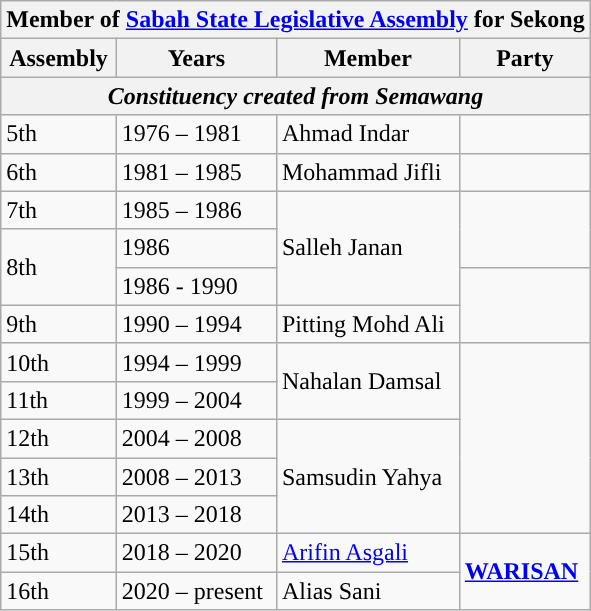<table class="wikitable">
<tr>
<th colspan="4">Member of <a href='#'>Sabah State Legislative Assembly</a> for Sekong</th>
</tr>
<tr>
<th>Assembly</th>
<th>Years</th>
<th>Member</th>
<th>Party</th>
</tr>
<tr>
<th colspan="4" align="center"><em>Constituency created from Semawang</em></th>
</tr>
<tr>
<td>5th</td>
<td>1976 – 1981</td>
<td>Ahmad Indar</td>
<td></td>
</tr>
<tr>
<td>6th</td>
<td>1981 – 1985</td>
<td>Mohammad Jifli</td>
<td></td>
</tr>
<tr>
<td>7th</td>
<td>1985 – 1986</td>
<td rowspan="3">Salleh Janan</td>
<td rowspan="2"></td>
</tr>
<tr>
<td rowspan="2">8th</td>
<td>1986</td>
</tr>
<tr>
<td>1986 - 1990</td>
<td rowspan="2"></td>
</tr>
<tr>
<td>9th</td>
<td>1990 – 1994</td>
<td>Pitting Mohd Ali</td>
</tr>
<tr>
<td>10th</td>
<td>1994 – 1999</td>
<td rowspan="2">Nahalan Damsal</td>
<td rowspan="5"></td>
</tr>
<tr>
<td>11th</td>
<td>1999 – 2004</td>
</tr>
<tr>
<td>12th</td>
<td>2004 – 2008</td>
<td rowspan="3">Samsudin Yahya</td>
</tr>
<tr>
<td>13th</td>
<td>2008 – 2013</td>
</tr>
<tr>
<td>14th</td>
<td>2013 – 2018</td>
</tr>
<tr>
<td>15th</td>
<td>2018 – 2020</td>
<td><a href='#'>Arifin Asgali</a></td>
<td rowspan="2"><strong><a href='#'>WARISAN</a></strong></td>
</tr>
<tr>
<td>16th</td>
<td>2020 – present</td>
<td>Alias Sani</td>
</tr>
</table>
